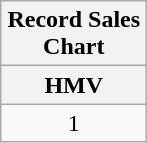<table class="wikitable">
<tr>
<th colspan="2">Record Sales Chart</th>
</tr>
<tr>
<th width="90">HMV</th>
</tr>
<tr>
<td align="center">1</td>
</tr>
</table>
